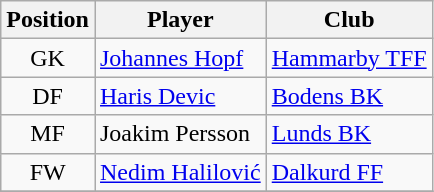<table class="wikitable" style="text-align:center">
<tr>
<th>Position</th>
<th>Player</th>
<th>Club</th>
</tr>
<tr>
<td>GK</td>
<td align="left"> <a href='#'>Johannes Hopf</a></td>
<td align="left"><a href='#'>Hammarby TFF</a></td>
</tr>
<tr>
<td>DF</td>
<td align="left"> <a href='#'>Haris Devic</a></td>
<td align="left"><a href='#'>Bodens BK</a></td>
</tr>
<tr>
<td>MF</td>
<td align="left"> Joakim Persson</td>
<td align="left"><a href='#'>Lunds BK</a></td>
</tr>
<tr>
<td>FW</td>
<td align="left"> <a href='#'>Nedim Halilović</a></td>
<td align="left"><a href='#'>Dalkurd FF</a></td>
</tr>
<tr>
</tr>
</table>
